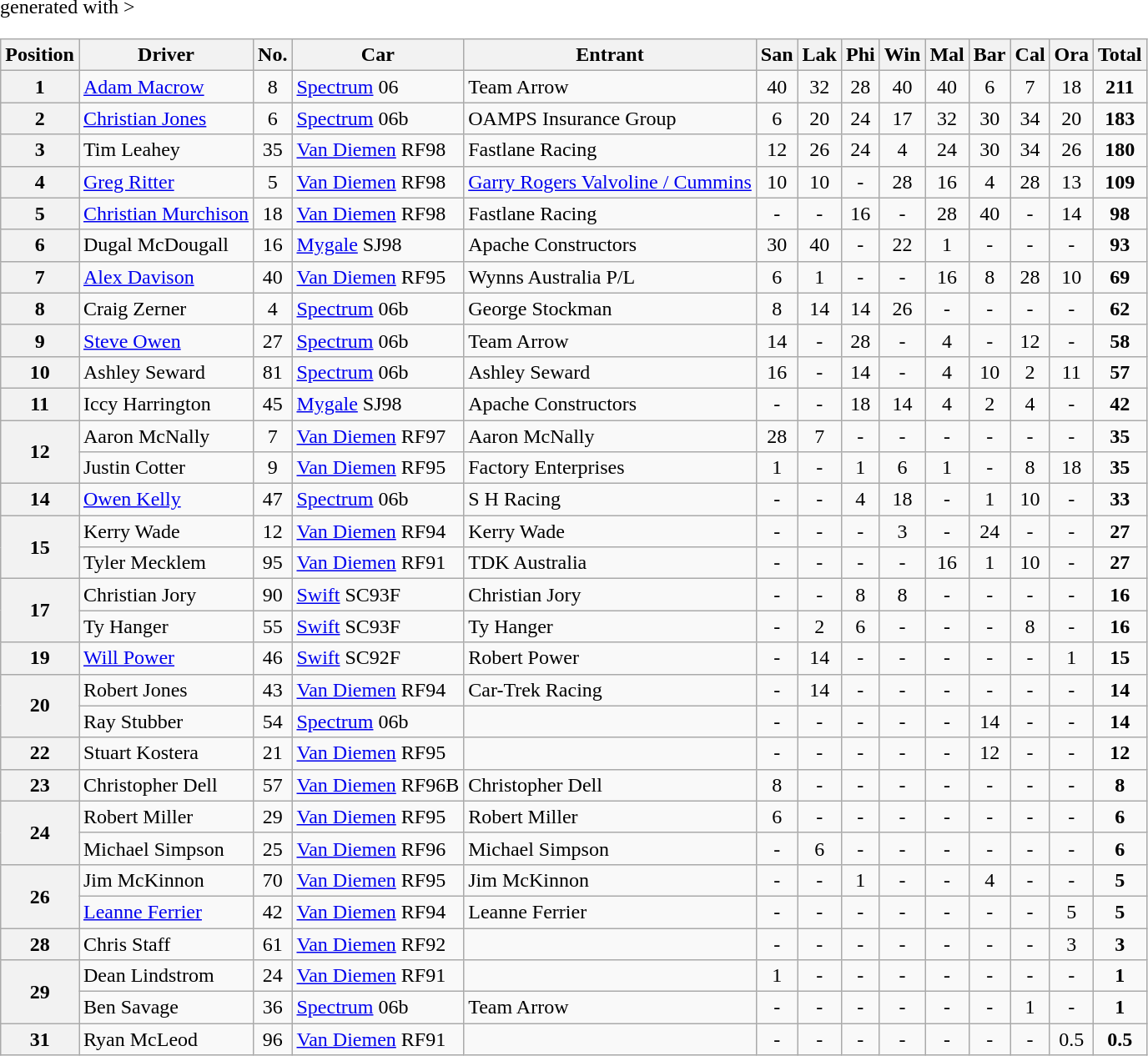<table class="wikitable" border="1" <hiddentext>generated with >
<tr style="font-weight:bold">
<th>Position</th>
<th>Driver</th>
<th>No.</th>
<th>Car</th>
<th>Entrant</th>
<th>San</th>
<th>Lak</th>
<th>Phi</th>
<th>Win</th>
<th>Mal</th>
<th>Bar</th>
<th>Cal</th>
<th>Ora</th>
<th>Total</th>
</tr>
<tr>
<th>1</th>
<td><a href='#'>Adam Macrow</a></td>
<td align="center">8</td>
<td><a href='#'>Spectrum</a> 06</td>
<td>Team Arrow</td>
<td align="center">40</td>
<td align="center">32</td>
<td align="center">28</td>
<td align="center">40</td>
<td align="center">40</td>
<td align="center">6</td>
<td align="center">7</td>
<td align="center">18</td>
<td align="center"><strong>211</strong></td>
</tr>
<tr>
<th>2</th>
<td><a href='#'>Christian Jones</a></td>
<td align="center">6</td>
<td><a href='#'>Spectrum</a> 06b</td>
<td>OAMPS Insurance Group</td>
<td align="center">6</td>
<td align="center">20</td>
<td align="center">24</td>
<td align="center">17</td>
<td align="center">32</td>
<td align="center">30</td>
<td align="center">34</td>
<td align="center">20</td>
<td align="center"><strong>183</strong></td>
</tr>
<tr>
<th>3</th>
<td>Tim Leahey</td>
<td align="center">35</td>
<td><a href='#'>Van Diemen</a> RF98</td>
<td>Fastlane Racing</td>
<td align="center">12</td>
<td align="center">26</td>
<td align="center">24</td>
<td align="center">4</td>
<td align="center">24</td>
<td align="center">30</td>
<td align="center">34</td>
<td align="center">26</td>
<td align="center"><strong>180</strong></td>
</tr>
<tr>
<th>4</th>
<td><a href='#'>Greg Ritter</a></td>
<td align="center">5</td>
<td><a href='#'>Van Diemen</a> RF98</td>
<td><a href='#'>Garry Rogers Valvoline / Cummins</a></td>
<td align="center">10</td>
<td align="center">10</td>
<td align="center">-</td>
<td align="center">28</td>
<td align="center">16</td>
<td align="center">4</td>
<td align="center">28</td>
<td align="center">13</td>
<td align="center"><strong>109</strong></td>
</tr>
<tr>
<th>5</th>
<td><a href='#'>Christian Murchison</a></td>
<td align="center">18</td>
<td><a href='#'>Van Diemen</a> RF98</td>
<td>Fastlane Racing</td>
<td align="center">-</td>
<td align="center">-</td>
<td align="center">16</td>
<td align="center">-</td>
<td align="center">28</td>
<td align="center">40</td>
<td align="center">-</td>
<td align="center">14</td>
<td align="center"><strong>98</strong></td>
</tr>
<tr>
<th>6</th>
<td>Dugal McDougall</td>
<td align="center">16</td>
<td><a href='#'>Mygale</a> SJ98</td>
<td>Apache Constructors</td>
<td align="center">30</td>
<td align="center">40</td>
<td align="center">-</td>
<td align="center">22</td>
<td align="center">1</td>
<td align="center">-</td>
<td align="center">-</td>
<td align="center">-</td>
<td align="center"><strong>93</strong></td>
</tr>
<tr>
<th>7</th>
<td><a href='#'>Alex Davison</a></td>
<td align="center">40</td>
<td><a href='#'>Van Diemen</a> RF95</td>
<td>Wynns Australia P/L</td>
<td align="center">6</td>
<td align="center">1</td>
<td align="center">-</td>
<td align="center">-</td>
<td align="center">16</td>
<td align="center">8</td>
<td align="center">28</td>
<td align="center">10</td>
<td align="center"><strong>69</strong></td>
</tr>
<tr>
<th>8</th>
<td>Craig Zerner</td>
<td align="center">4</td>
<td><a href='#'>Spectrum</a> 06b</td>
<td>George Stockman</td>
<td align="center">8</td>
<td align="center">14</td>
<td align="center">14</td>
<td align="center">26</td>
<td align="center">-</td>
<td align="center">-</td>
<td align="center">-</td>
<td align="center">-</td>
<td align="center"><strong>62</strong></td>
</tr>
<tr>
<th>9</th>
<td><a href='#'>Steve Owen</a></td>
<td align="center">27</td>
<td><a href='#'>Spectrum</a> 06b</td>
<td>Team Arrow</td>
<td align="center">14</td>
<td align="center">-</td>
<td align="center">28</td>
<td align="center">-</td>
<td align="center">4</td>
<td align="center">-</td>
<td align="center">12</td>
<td align="center">-</td>
<td align="center"><strong>58</strong></td>
</tr>
<tr>
<th>10</th>
<td>Ashley Seward</td>
<td align="center">81</td>
<td><a href='#'>Spectrum</a> 06b</td>
<td>Ashley Seward</td>
<td align="center">16</td>
<td align="center">-</td>
<td align="center">14</td>
<td align="center">-</td>
<td align="center">4</td>
<td align="center">10</td>
<td align="center">2</td>
<td align="center">11</td>
<td align="center"><strong>57</strong></td>
</tr>
<tr>
<th>11</th>
<td>Iccy Harrington</td>
<td align="center">45</td>
<td><a href='#'>Mygale</a> SJ98</td>
<td>Apache Constructors</td>
<td align="center">-</td>
<td align="center">-</td>
<td align="center">18</td>
<td align="center">14</td>
<td align="center">4</td>
<td align="center">2</td>
<td align="center">4</td>
<td align="center">-</td>
<td align="center"><strong>42</strong></td>
</tr>
<tr>
<th rowspan=2>12</th>
<td>Aaron McNally</td>
<td align="center">7</td>
<td><a href='#'>Van Diemen</a> RF97</td>
<td>Aaron McNally</td>
<td align="center">28</td>
<td align="center">7</td>
<td align="center">-</td>
<td align="center">-</td>
<td align="center">-</td>
<td align="center">-</td>
<td align="center">-</td>
<td align="center">-</td>
<td align="center"><strong>35</strong></td>
</tr>
<tr>
<td>Justin Cotter</td>
<td align="center">9</td>
<td><a href='#'>Van Diemen</a> RF95</td>
<td>Factory Enterprises</td>
<td align="center">1</td>
<td align="center">-</td>
<td align="center">1</td>
<td align="center">6</td>
<td align="center">1</td>
<td align="center">-</td>
<td align="center">8</td>
<td align="center">18</td>
<td align="center"><strong>35</strong></td>
</tr>
<tr>
<th>14</th>
<td><a href='#'>Owen Kelly</a></td>
<td align="center">47</td>
<td><a href='#'>Spectrum</a> 06b</td>
<td>S H Racing</td>
<td align="center">-</td>
<td align="center">-</td>
<td align="center">4</td>
<td align="center">18</td>
<td align="center">-</td>
<td align="center">1</td>
<td align="center">10</td>
<td align="center">-</td>
<td align="center"><strong>33</strong></td>
</tr>
<tr>
<th rowspan=2>15</th>
<td>Kerry Wade</td>
<td align="center">12</td>
<td><a href='#'>Van Diemen</a> RF94</td>
<td>Kerry Wade</td>
<td align="center">-</td>
<td align="center">-</td>
<td align="center">-</td>
<td align="center">3</td>
<td align="center">-</td>
<td align="center">24</td>
<td align="center">-</td>
<td align="center">-</td>
<td align="center"><strong>27</strong></td>
</tr>
<tr>
<td>Tyler Mecklem</td>
<td align="center">95</td>
<td><a href='#'>Van Diemen</a> RF91</td>
<td>TDK Australia</td>
<td align="center">-</td>
<td align="center">-</td>
<td align="center">-</td>
<td align="center">-</td>
<td align="center">16</td>
<td align="center">1</td>
<td align="center">10</td>
<td align="center">-</td>
<td align="center"><strong>27</strong></td>
</tr>
<tr>
<th rowspan=2>17</th>
<td>Christian Jory</td>
<td align="center">90</td>
<td><a href='#'>Swift</a> SC93F</td>
<td>Christian Jory</td>
<td align="center">-</td>
<td align="center">-</td>
<td align="center">8</td>
<td align="center">8</td>
<td align="center">-</td>
<td align="center">-</td>
<td align="center">-</td>
<td align="center">-</td>
<td align="center"><strong>16</strong></td>
</tr>
<tr>
<td>Ty Hanger</td>
<td align="center">55</td>
<td><a href='#'>Swift</a> SC93F</td>
<td>Ty Hanger</td>
<td align="center">-</td>
<td align="center">2</td>
<td align="center">6</td>
<td align="center">-</td>
<td align="center">-</td>
<td align="center">-</td>
<td align="center">8</td>
<td align="center">-</td>
<td align="center"><strong>16</strong></td>
</tr>
<tr>
<th>19</th>
<td><a href='#'>Will Power</a></td>
<td align="center">46</td>
<td><a href='#'>Swift</a> SC92F</td>
<td>Robert Power</td>
<td align="center">-</td>
<td align="center">14</td>
<td align="center">-</td>
<td align="center">-</td>
<td align="center">-</td>
<td align="center">-</td>
<td align="center">-</td>
<td align="center">1</td>
<td align="center"><strong>15</strong></td>
</tr>
<tr>
<th rowspan=2>20</th>
<td>Robert Jones</td>
<td align="center">43</td>
<td><a href='#'>Van Diemen</a> RF94</td>
<td>Car-Trek Racing</td>
<td align="center">-</td>
<td align="center">14</td>
<td align="center">-</td>
<td align="center">-</td>
<td align="center">-</td>
<td align="center">-</td>
<td align="center">-</td>
<td align="center">-</td>
<td align="center"><strong>14</strong></td>
</tr>
<tr>
<td>Ray Stubber</td>
<td align="center">54</td>
<td><a href='#'>Spectrum</a> 06b</td>
<td></td>
<td align="center">-</td>
<td align="center">-</td>
<td align="center">-</td>
<td align="center">-</td>
<td align="center">-</td>
<td align="center">14</td>
<td align="center">-</td>
<td align="center">-</td>
<td align="center"><strong>14</strong></td>
</tr>
<tr>
<th>22</th>
<td>Stuart Kostera</td>
<td align="center">21</td>
<td><a href='#'>Van Diemen</a> RF95</td>
<td></td>
<td align="center">-</td>
<td align="center">-</td>
<td align="center">-</td>
<td align="center">-</td>
<td align="center">-</td>
<td align="center">12</td>
<td align="center">-</td>
<td align="center">-</td>
<td align="center"><strong>12</strong></td>
</tr>
<tr>
<th>23</th>
<td>Christopher Dell</td>
<td align="center">57</td>
<td><a href='#'>Van Diemen</a> RF96B</td>
<td>Christopher Dell</td>
<td align="center">8</td>
<td align="center">-</td>
<td align="center">-</td>
<td align="center">-</td>
<td align="center">-</td>
<td align="center">-</td>
<td align="center">-</td>
<td align="center">-</td>
<td align="center"><strong>8</strong></td>
</tr>
<tr>
<th rowspan=2>24</th>
<td>Robert Miller</td>
<td align="center">29</td>
<td><a href='#'>Van Diemen</a> RF95</td>
<td>Robert Miller</td>
<td align="center">6</td>
<td align="center">-</td>
<td align="center">-</td>
<td align="center">-</td>
<td align="center">-</td>
<td align="center">-</td>
<td align="center">-</td>
<td align="center">-</td>
<td align="center"><strong>6</strong></td>
</tr>
<tr>
<td>Michael Simpson</td>
<td align="center">25</td>
<td><a href='#'>Van Diemen</a> RF96</td>
<td>Michael Simpson</td>
<td align="center">-</td>
<td align="center">6</td>
<td align="center">-</td>
<td align="center">-</td>
<td align="center">-</td>
<td align="center">-</td>
<td align="center">-</td>
<td align="center">-</td>
<td align="center"><strong>6</strong></td>
</tr>
<tr>
<th rowspan=2>26</th>
<td>Jim McKinnon</td>
<td align="center">70</td>
<td><a href='#'>Van Diemen</a> RF95</td>
<td>Jim McKinnon</td>
<td align="center">-</td>
<td align="center">-</td>
<td align="center">1</td>
<td align="center">-</td>
<td align="center">-</td>
<td align="center">4</td>
<td align="center">-</td>
<td align="center">-</td>
<td align="center"><strong>5</strong></td>
</tr>
<tr>
<td><a href='#'>Leanne Ferrier</a></td>
<td align="center">42</td>
<td><a href='#'>Van Diemen</a> RF94</td>
<td>Leanne Ferrier</td>
<td align="center">-</td>
<td align="center">-</td>
<td align="center">-</td>
<td align="center">-</td>
<td align="center">-</td>
<td align="center">-</td>
<td align="center">-</td>
<td align="center">5</td>
<td align="center"><strong>5</strong></td>
</tr>
<tr>
<th>28</th>
<td>Chris Staff</td>
<td align="center">61</td>
<td><a href='#'>Van Diemen</a> RF92</td>
<td></td>
<td align="center">-</td>
<td align="center">-</td>
<td align="center">-</td>
<td align="center">-</td>
<td align="center">-</td>
<td align="center">-</td>
<td align="center">-</td>
<td align="center">3</td>
<td align="center"><strong>3</strong></td>
</tr>
<tr>
<th rowspan=2>29</th>
<td>Dean Lindstrom</td>
<td align="center">24</td>
<td><a href='#'>Van Diemen</a> RF91</td>
<td></td>
<td align="center">1</td>
<td align="center">-</td>
<td align="center">-</td>
<td align="center">-</td>
<td align="center">-</td>
<td align="center">-</td>
<td align="center">-</td>
<td align="center">-</td>
<td align="center"><strong>1</strong></td>
</tr>
<tr>
<td>Ben Savage</td>
<td align="center">36</td>
<td><a href='#'>Spectrum</a> 06b</td>
<td>Team Arrow</td>
<td align="center">-</td>
<td align="center">-</td>
<td align="center">-</td>
<td align="center">-</td>
<td align="center">-</td>
<td align="center">-</td>
<td align="center">1</td>
<td align="center">-</td>
<td align="center"><strong>1</strong></td>
</tr>
<tr>
<th>31</th>
<td>Ryan McLeod</td>
<td align="center">96</td>
<td><a href='#'>Van Diemen</a> RF91</td>
<td></td>
<td align="center">-</td>
<td align="center">-</td>
<td align="center">-</td>
<td align="center">-</td>
<td align="center">-</td>
<td align="center">-</td>
<td align="center">-</td>
<td align="center">0.5</td>
<td align="center"><strong>0.5</strong></td>
</tr>
</table>
